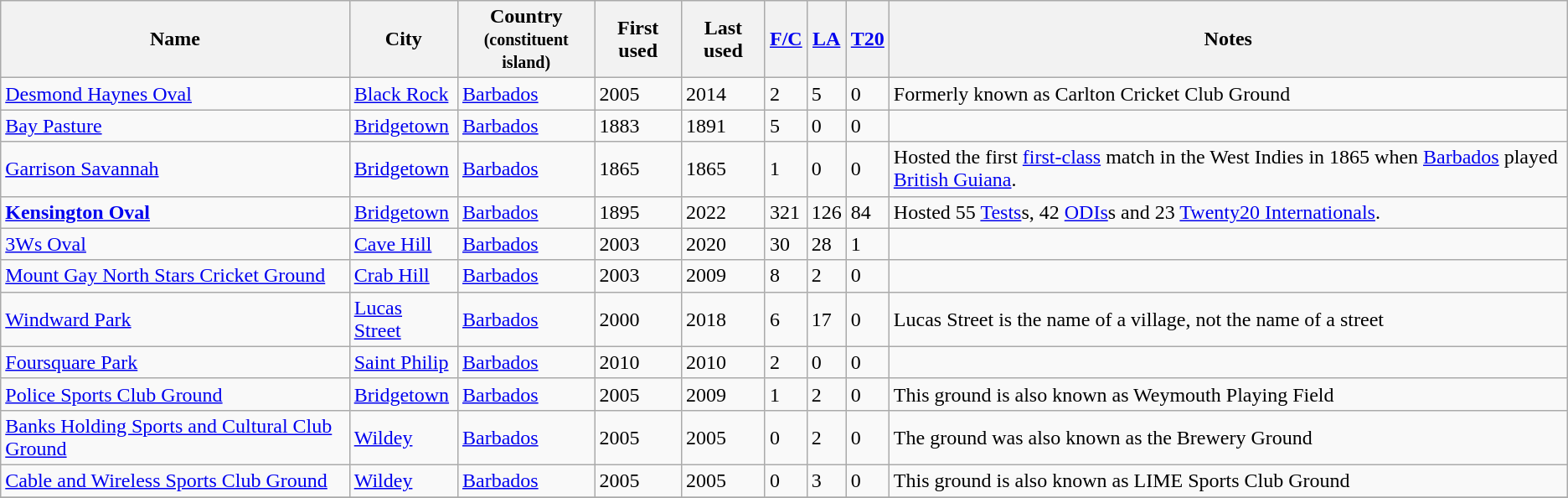<table class ="wikitable sortable">
<tr>
<th>Name</th>
<th>City</th>
<th>Country<br><small>(constituent island)</small></th>
<th>First used</th>
<th>Last used</th>
<th><a href='#'>F/C</a></th>
<th><a href='#'>LA</a></th>
<th><a href='#'>T20</a></th>
<th>Notes</th>
</tr>
<tr>
<td><a href='#'>Desmond Haynes Oval</a></td>
<td><a href='#'>Black Rock</a></td>
<td><a href='#'>Barbados</a></td>
<td>2005</td>
<td>2014</td>
<td>2</td>
<td>5</td>
<td>0</td>
<td>Formerly known as Carlton Cricket Club Ground</td>
</tr>
<tr>
<td><a href='#'>Bay Pasture</a></td>
<td><a href='#'>Bridgetown</a></td>
<td><a href='#'>Barbados</a></td>
<td>1883</td>
<td>1891</td>
<td>5</td>
<td>0</td>
<td>0</td>
<td></td>
</tr>
<tr>
<td><a href='#'>Garrison Savannah</a></td>
<td><a href='#'>Bridgetown</a></td>
<td><a href='#'>Barbados</a></td>
<td>1865</td>
<td>1865</td>
<td>1</td>
<td>0</td>
<td>0</td>
<td>Hosted the first <a href='#'>first-class</a> match in the West Indies in 1865 when <a href='#'>Barbados</a> played <a href='#'>British Guiana</a>.</td>
</tr>
<tr>
<td><strong><a href='#'>Kensington Oval</a></strong></td>
<td><a href='#'>Bridgetown</a></td>
<td><a href='#'>Barbados</a></td>
<td>1895</td>
<td>2022</td>
<td>321</td>
<td>126</td>
<td>84</td>
<td>Hosted 55 <a href='#'>Tests</a>s, 42 <a href='#'>ODIs</a>s and 23 <a href='#'>Twenty20 Internationals</a>.</td>
</tr>
<tr>
<td><a href='#'>3Ws Oval</a></td>
<td><a href='#'>Cave Hill</a></td>
<td><a href='#'>Barbados</a></td>
<td>2003</td>
<td>2020</td>
<td>30</td>
<td>28</td>
<td>1</td>
<td></td>
</tr>
<tr>
<td><a href='#'>Mount Gay North Stars Cricket Ground</a></td>
<td><a href='#'>Crab Hill</a></td>
<td><a href='#'>Barbados</a></td>
<td>2003</td>
<td>2009</td>
<td>8</td>
<td>2</td>
<td>0</td>
<td></td>
</tr>
<tr>
<td><a href='#'>Windward Park</a></td>
<td><a href='#'>Lucas Street</a></td>
<td><a href='#'>Barbados</a></td>
<td>2000</td>
<td>2018</td>
<td>6</td>
<td>17</td>
<td>0</td>
<td>Lucas Street is the name of a village, not the name of a street</td>
</tr>
<tr>
<td><a href='#'>Foursquare Park</a></td>
<td><a href='#'>Saint Philip</a></td>
<td><a href='#'>Barbados</a></td>
<td>2010</td>
<td>2010</td>
<td>2</td>
<td>0</td>
<td>0</td>
<td></td>
</tr>
<tr>
<td><a href='#'>Police Sports Club Ground</a></td>
<td><a href='#'>Bridgetown</a></td>
<td><a href='#'>Barbados</a></td>
<td>2005</td>
<td>2009</td>
<td>1</td>
<td>2</td>
<td>0</td>
<td>This ground is also known as Weymouth Playing Field</td>
</tr>
<tr>
<td><a href='#'>Banks Holding Sports and Cultural Club Ground</a></td>
<td><a href='#'>Wildey</a></td>
<td><a href='#'>Barbados</a></td>
<td>2005</td>
<td>2005</td>
<td>0</td>
<td>2</td>
<td>0</td>
<td>The ground was also known as the Brewery Ground</td>
</tr>
<tr>
<td><a href='#'>Cable and Wireless Sports Club Ground</a></td>
<td><a href='#'>Wildey</a></td>
<td><a href='#'>Barbados</a></td>
<td>2005</td>
<td>2005</td>
<td>0</td>
<td>3</td>
<td>0</td>
<td>This ground is also known as LIME Sports Club Ground</td>
</tr>
<tr>
</tr>
</table>
